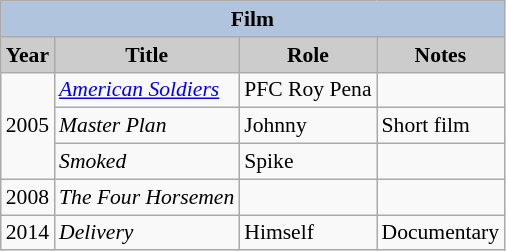<table class="wikitable" style="font-size:90%;">
<tr>
<th colspan=4 style="background:#B0C4DE;">Film</th>
</tr>
<tr align="center">
<th style="background: #CCCCCC;">Year</th>
<th style="background: #CCCCCC;">Title</th>
<th style="background: #CCCCCC;">Role</th>
<th style="background: #CCCCCC;">Notes</th>
</tr>
<tr>
<td rowspan=3>2005</td>
<td><em><a href='#'>American Soldiers</a></em></td>
<td>PFC Roy Pena</td>
<td></td>
</tr>
<tr>
<td><em>Master Plan</em></td>
<td>Johnny</td>
<td>Short film</td>
</tr>
<tr>
<td><em>Smoked</em></td>
<td>Spike</td>
<td></td>
</tr>
<tr>
<td>2008</td>
<td><em>The Four Horsemen</em></td>
<td></td>
<td></td>
</tr>
<tr>
<td>2014</td>
<td><em>Delivery</em></td>
<td>Himself</td>
<td>Documentary</td>
</tr>
</table>
